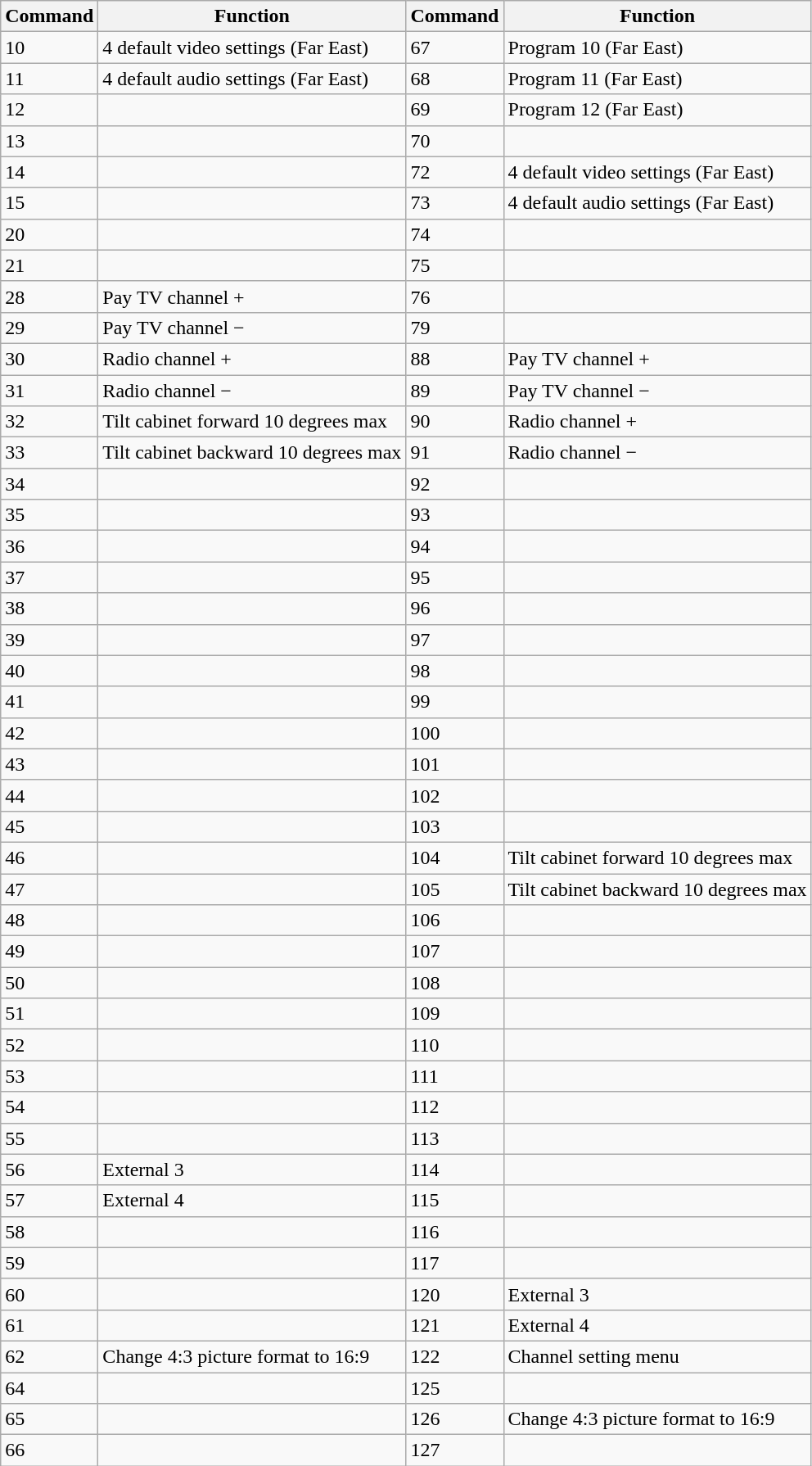<table class="wikitable" border="1">
<tr>
<th>Command</th>
<th>Function</th>
<th>Command</th>
<th>Function</th>
</tr>
<tr>
<td>10</td>
<td>4 default video settings (Far East)</td>
<td>67</td>
<td>Program 10 (Far East)</td>
</tr>
<tr>
<td>11</td>
<td>4 default audio settings (Far East)</td>
<td>68</td>
<td>Program 11 (Far East)</td>
</tr>
<tr>
<td>12</td>
<td></td>
<td>69</td>
<td>Program 12 (Far East)</td>
</tr>
<tr>
<td>13</td>
<td></td>
<td>70</td>
<td></td>
</tr>
<tr>
<td>14</td>
<td></td>
<td>72</td>
<td>4 default video settings (Far East)</td>
</tr>
<tr>
<td>15</td>
<td></td>
<td>73</td>
<td>4 default audio settings (Far East)</td>
</tr>
<tr>
<td>20</td>
<td></td>
<td>74</td>
<td></td>
</tr>
<tr>
<td>21</td>
<td></td>
<td>75</td>
<td></td>
</tr>
<tr>
<td>28</td>
<td>Pay TV channel +</td>
<td>76</td>
<td></td>
</tr>
<tr>
<td>29</td>
<td>Pay TV channel −</td>
<td>79</td>
<td></td>
</tr>
<tr>
<td>30</td>
<td>Radio channel +</td>
<td>88</td>
<td>Pay TV channel +</td>
</tr>
<tr>
<td>31</td>
<td>Radio channel −</td>
<td>89</td>
<td>Pay TV channel −</td>
</tr>
<tr>
<td>32</td>
<td>Tilt cabinet forward 10 degrees max</td>
<td>90</td>
<td>Radio channel +</td>
</tr>
<tr>
<td>33</td>
<td>Tilt cabinet backward 10 degrees max</td>
<td>91</td>
<td>Radio channel −</td>
</tr>
<tr>
<td>34</td>
<td></td>
<td>92</td>
<td></td>
</tr>
<tr>
<td>35</td>
<td></td>
<td>93</td>
<td></td>
</tr>
<tr>
<td>36</td>
<td></td>
<td>94</td>
<td></td>
</tr>
<tr>
<td>37</td>
<td></td>
<td>95</td>
<td></td>
</tr>
<tr>
<td>38</td>
<td></td>
<td>96</td>
<td></td>
</tr>
<tr>
<td>39</td>
<td></td>
<td>97</td>
<td></td>
</tr>
<tr>
<td>40</td>
<td></td>
<td>98</td>
<td></td>
</tr>
<tr>
<td>41</td>
<td></td>
<td>99</td>
<td></td>
</tr>
<tr>
<td>42</td>
<td></td>
<td>100</td>
<td></td>
</tr>
<tr>
<td>43</td>
<td></td>
<td>101</td>
<td></td>
</tr>
<tr>
<td>44</td>
<td></td>
<td>102</td>
<td></td>
</tr>
<tr>
<td>45</td>
<td></td>
<td>103</td>
<td></td>
</tr>
<tr>
<td>46</td>
<td></td>
<td>104</td>
<td>Tilt cabinet forward 10 degrees max</td>
</tr>
<tr>
<td>47</td>
<td></td>
<td>105</td>
<td>Tilt cabinet backward 10 degrees max</td>
</tr>
<tr>
<td>48</td>
<td></td>
<td>106</td>
<td></td>
</tr>
<tr>
<td>49</td>
<td></td>
<td>107</td>
<td></td>
</tr>
<tr>
<td>50</td>
<td></td>
<td>108</td>
<td></td>
</tr>
<tr>
<td>51</td>
<td></td>
<td>109</td>
<td></td>
</tr>
<tr>
<td>52</td>
<td></td>
<td>110</td>
<td></td>
</tr>
<tr>
<td>53</td>
<td></td>
<td>111</td>
<td></td>
</tr>
<tr>
<td>54</td>
<td></td>
<td>112</td>
<td></td>
</tr>
<tr>
<td>55</td>
<td></td>
<td>113</td>
<td></td>
</tr>
<tr>
<td>56</td>
<td>External 3</td>
<td>114</td>
<td></td>
</tr>
<tr>
<td>57</td>
<td>External 4</td>
<td>115</td>
<td></td>
</tr>
<tr>
<td>58</td>
<td></td>
<td>116</td>
<td></td>
</tr>
<tr>
<td>59</td>
<td></td>
<td>117</td>
<td></td>
</tr>
<tr>
<td>60</td>
<td></td>
<td>120</td>
<td>External 3</td>
</tr>
<tr>
<td>61</td>
<td></td>
<td>121</td>
<td>External 4</td>
</tr>
<tr>
<td>62</td>
<td>Change 4:3 picture format to 16:9</td>
<td>122</td>
<td>Channel setting menu</td>
</tr>
<tr>
<td>64</td>
<td></td>
<td>125</td>
<td></td>
</tr>
<tr>
<td>65</td>
<td></td>
<td>126</td>
<td>Change 4:3 picture format to 16:9</td>
</tr>
<tr>
<td>66</td>
<td></td>
<td>127</td>
<td></td>
</tr>
</table>
